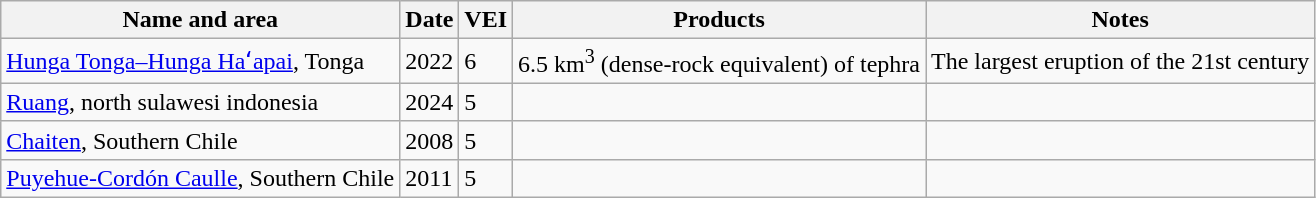<table class="sortable wikitable">
<tr>
<th scope="col">Name and area</th>
<th scope="col">Date</th>
<th scope="col">VEI</th>
<th scope="col">Products</th>
<th scope="col" class="unsortable">Notes</th>
</tr>
<tr>
<td><a href='#'>Hunga Tonga–Hunga Haʻapai</a>, Tonga</td>
<td>2022</td>
<td>6</td>
<td>6.5 km<sup>3</sup> (dense-rock equivalent) of tephra</td>
<td>The largest eruption of the 21st century</td>
</tr>
<tr>
<td><a href='#'>Ruang</a>, north sulawesi indonesia</td>
<td>2024</td>
<td>5</td>
<td></td>
<td></td>
</tr>
<tr>
<td><a href='#'>Chaiten</a>, Southern Chile</td>
<td>2008</td>
<td>5</td>
<td></td>
<td></td>
</tr>
<tr>
<td><a href='#'>Puyehue-Cordón Caulle</a>, Southern Chile</td>
<td>2011</td>
<td>5</td>
<td></td>
</tr>
</table>
